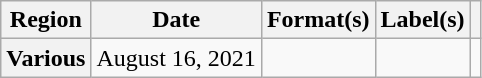<table class="wikitable plainrowheaders">
<tr>
<th scope="col">Region</th>
<th scope="col">Date</th>
<th scope="col">Format(s)</th>
<th scope="col">Label(s)</th>
<th scope="col"></th>
</tr>
<tr>
<th scope="row">Various</th>
<td>August 16, 2021</td>
<td></td>
<td></td>
<td style="text-align:center"></td>
</tr>
</table>
